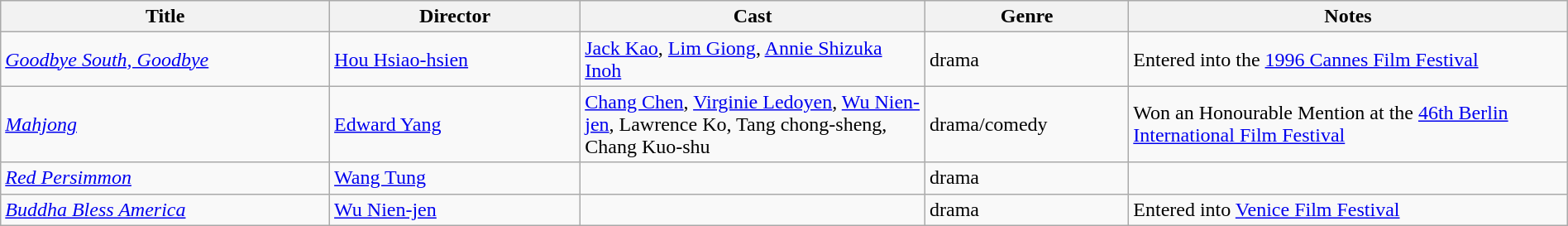<table class="wikitable" width= "100%">
<tr>
<th width=21%>Title</th>
<th width=16%>Director</th>
<th width=22%>Cast</th>
<th width=13%>Genre</th>
<th width=28%>Notes</th>
</tr>
<tr>
<td><em><a href='#'>Goodbye South, Goodbye</a></em></td>
<td><a href='#'>Hou Hsiao-hsien</a></td>
<td><a href='#'>Jack Kao</a>, <a href='#'>Lim Giong</a>, <a href='#'>Annie Shizuka Inoh</a></td>
<td>drama</td>
<td>Entered into the <a href='#'>1996 Cannes Film Festival</a></td>
</tr>
<tr>
<td><em><a href='#'>Mahjong</a></em></td>
<td><a href='#'>Edward Yang</a></td>
<td><a href='#'>Chang Chen</a>, <a href='#'>Virginie Ledoyen</a>, <a href='#'>Wu Nien-jen</a>, Lawrence Ko, Tang chong-sheng, Chang Kuo-shu</td>
<td>drama/comedy</td>
<td>Won an Honourable Mention at the <a href='#'>46th Berlin International Film Festival</a></td>
</tr>
<tr>
<td><em><a href='#'>Red Persimmon</a></em></td>
<td><a href='#'>Wang Tung</a></td>
<td></td>
<td>drama</td>
<td></td>
</tr>
<tr>
<td><em><a href='#'>Buddha Bless America</a></em></td>
<td><a href='#'>Wu Nien-jen</a></td>
<td></td>
<td>drama</td>
<td>Entered into <a href='#'>Venice Film Festival</a></td>
</tr>
</table>
